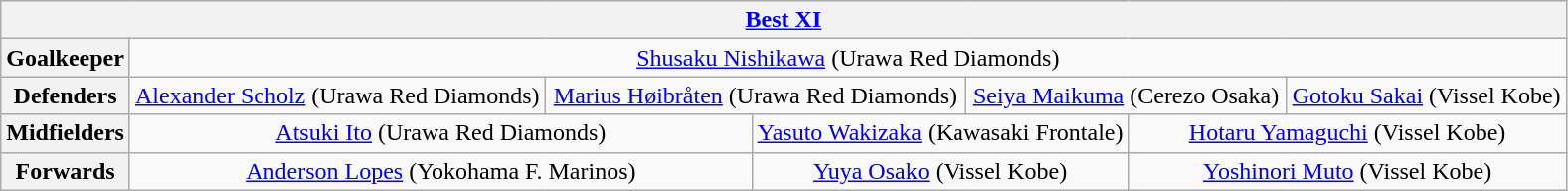<table class="wikitable" style="text-align:center">
<tr>
<th colspan="13"><a href='#'>Best XI</a></th>
</tr>
<tr>
<th>Goalkeeper</th>
<td colspan="12"> <a href='#'>Shusaku Nishikawa</a> (Urawa Red Diamonds)</td>
</tr>
<tr>
<th>Defenders</th>
<td colspan="3"> <a href='#'>Alexander Scholz</a> (Urawa Red Diamonds)</td>
<td colspan="3"> <a href='#'>Marius Høibråten</a> (Urawa Red Diamonds)</td>
<td colspan="3"> <a href='#'>Seiya Maikuma</a> (Cerezo Osaka)</td>
<td colspan="3"> <a href='#'>Gotoku Sakai</a> (Vissel Kobe)</td>
</tr>
<tr>
<th>Midfielders</th>
<td colspan="4"> <a href='#'>Atsuki Ito</a> (Urawa Red Diamonds)</td>
<td colspan="4"> <a href='#'>Yasuto Wakizaka</a> (Kawasaki Frontale)</td>
<td colspan="4"> <a href='#'>Hotaru Yamaguchi</a> (Vissel Kobe)</td>
</tr>
<tr>
<th>Forwards</th>
<td colspan="4"> <a href='#'>Anderson Lopes</a> (Yokohama F. Marinos)</td>
<td colspan="4"> <a href='#'>Yuya Osako</a> (Vissel Kobe)</td>
<td colspan="4"> <a href='#'>Yoshinori Muto</a> (Vissel Kobe)</td>
</tr>
</table>
